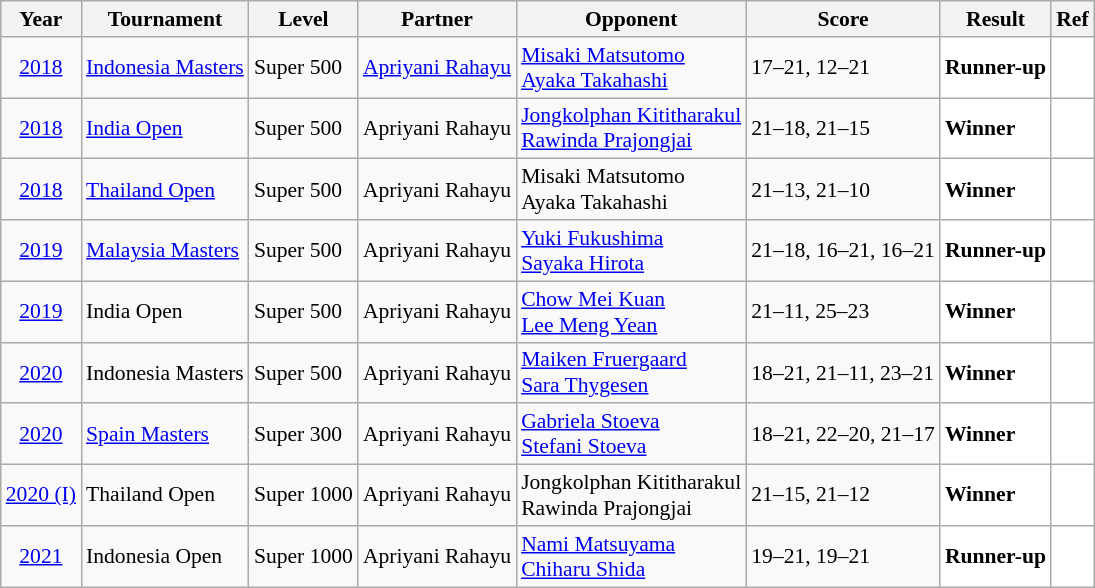<table class="sortable wikitable" style="font-size: 90%">
<tr>
<th>Year</th>
<th>Tournament</th>
<th>Level</th>
<th>Partner</th>
<th>Opponent</th>
<th>Score</th>
<th>Result</th>
<th>Ref</th>
</tr>
<tr>
<td align="center"><a href='#'>2018</a></td>
<td align="left"><a href='#'>Indonesia Masters</a></td>
<td align="left">Super 500</td>
<td align="left"> <a href='#'>Apriyani Rahayu</a></td>
<td align="left"> <a href='#'>Misaki Matsutomo</a><br> <a href='#'>Ayaka Takahashi</a></td>
<td align="left">17–21, 12–21</td>
<td style="text-align:left; background:white"> <strong>Runner-up</strong></td>
<td style="text-align:center; background:white"></td>
</tr>
<tr>
<td align="center"><a href='#'>2018</a></td>
<td align="left"><a href='#'>India Open</a></td>
<td align="left">Super 500</td>
<td align="left"> Apriyani Rahayu</td>
<td align="left"> <a href='#'>Jongkolphan Kititharakul</a><br> <a href='#'>Rawinda Prajongjai</a></td>
<td align="left">21–18, 21–15</td>
<td style="text-align:left; background:white"> <strong>Winner</strong></td>
<td style="text-align:center; background:white"></td>
</tr>
<tr>
<td align="center"><a href='#'>2018</a></td>
<td align="left"><a href='#'>Thailand Open</a></td>
<td align="left">Super 500</td>
<td align="left"> Apriyani Rahayu</td>
<td align="left"> Misaki Matsutomo<br> Ayaka Takahashi</td>
<td align="left">21–13, 21–10</td>
<td style="text-align:left; background:white"> <strong>Winner</strong></td>
<td style="text-align:center; background:white"></td>
</tr>
<tr>
<td align="center"><a href='#'>2019</a></td>
<td align="left"><a href='#'>Malaysia Masters</a></td>
<td align="left">Super 500</td>
<td align="left"> Apriyani Rahayu</td>
<td align="left"> <a href='#'>Yuki Fukushima</a><br> <a href='#'>Sayaka Hirota</a></td>
<td align="left">21–18, 16–21, 16–21</td>
<td style="text-align:left; background:white"> <strong>Runner-up</strong></td>
<td style="text-align:center; background:white"></td>
</tr>
<tr>
<td align="center"><a href='#'>2019</a></td>
<td align="left">India Open</td>
<td align="left">Super 500</td>
<td align="left"> Apriyani Rahayu</td>
<td align="left"> <a href='#'>Chow Mei Kuan</a><br> <a href='#'>Lee Meng Yean</a></td>
<td align="left">21–11, 25–23</td>
<td style="text-align:left; background:white"> <strong>Winner</strong></td>
<td style="text-align:center; background:white"></td>
</tr>
<tr>
<td align="center"><a href='#'>2020</a></td>
<td align="left">Indonesia Masters</td>
<td align="left">Super 500</td>
<td align="left"> Apriyani Rahayu</td>
<td align="left"> <a href='#'>Maiken Fruergaard</a><br> <a href='#'>Sara Thygesen</a></td>
<td align="left">18–21, 21–11, 23–21</td>
<td style="text-align:left; background:white"> <strong>Winner</strong></td>
<td style="text-align:center; background:white"></td>
</tr>
<tr>
<td align="center"><a href='#'>2020</a></td>
<td align="left"><a href='#'>Spain Masters</a></td>
<td align="left">Super 300</td>
<td align="left"> Apriyani Rahayu</td>
<td align="left"> <a href='#'>Gabriela Stoeva</a><br> <a href='#'>Stefani Stoeva</a></td>
<td align="left">18–21, 22–20, 21–17</td>
<td style="text-align:left; background:white"> <strong>Winner</strong></td>
<td style="text-align:center; background:white"></td>
</tr>
<tr>
<td align="center"><a href='#'>2020 (I)</a></td>
<td align="left">Thailand Open</td>
<td align="left">Super 1000</td>
<td align="left"> Apriyani Rahayu</td>
<td align="left"> Jongkolphan Kititharakul<br> Rawinda Prajongjai</td>
<td align="left">21–15, 21–12</td>
<td style="text-align:left; background:white"> <strong>Winner</strong></td>
<td style="text-align:center; background:white"></td>
</tr>
<tr>
<td align="center"><a href='#'>2021</a></td>
<td align="left">Indonesia Open</td>
<td align="left">Super 1000</td>
<td align="left"> Apriyani Rahayu</td>
<td align="left"> <a href='#'>Nami Matsuyama</a><br> <a href='#'>Chiharu Shida</a></td>
<td align="left">19–21, 19–21</td>
<td style="text-align:left; background:white"> <strong>Runner-up</strong></td>
<td style="text-align:center; background:white"></td>
</tr>
</table>
